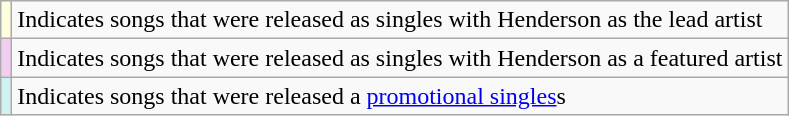<table class="wikitable">
<tr>
<td style="background-color:lightyellow"> </td>
<td>Indicates songs that were released as singles with Henderson as the lead artist</td>
</tr>
<tr>
<td style="background-color:#F2CEF2"> </td>
<td>Indicates songs that were released as singles with Henderson as a featured artist</td>
</tr>
<tr>
<td style="background-color:#CEF2F2"> </td>
<td>Indicates songs that were released a <a href='#'>promotional singles</a>s</td>
</tr>
</table>
